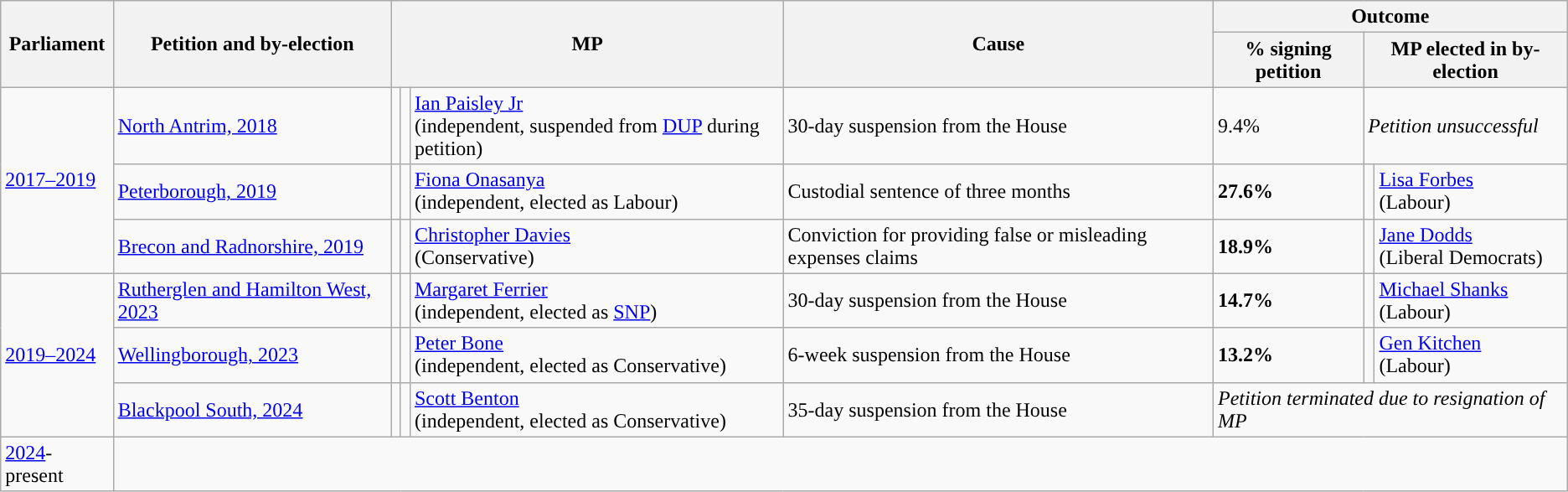<table class="wikitable">
<tr>
<th rowspan="2">Parliament</th>
<th rowspan="2">Petition and by-election</th>
<th colspan="3" rowspan="2">MP</th>
<th rowspan="2">Cause</th>
<th colspan="3">Outcome</th>
</tr>
<tr>
<th>% signing petition</th>
<th colspan="2">MP elected in by-election</th>
</tr>
<tr>
<td rowspan="3"><a href='#'>2017–2019</a></td>
<td><a href='#'>North Antrim, 2018</a></td>
<td style="background-color: "></td>
<td style="background-color: "></td>
<td><a href='#'>Ian Paisley Jr</a><br>(independent, suspended from <a href='#'>DUP</a> during petition)</td>
<td>30-day suspension from the House</td>
<td>9.4%</td>
<td colspan="2"><em>Petition unsuccessful</em></td>
</tr>
<tr>
<td><a href='#'>Peterborough, 2019</a></td>
<td style="background-color: "></td>
<td style="background-color: "></td>
<td><a href='#'>Fiona Onasanya</a><br>(independent, elected as Labour)</td>
<td>Custodial sentence of three months</td>
<td><strong>27.6%</strong></td>
<td style="background-color: "></td>
<td><a href='#'>Lisa Forbes</a><br>(Labour)</td>
</tr>
<tr>
<td><a href='#'>Brecon and Radnorshire, 2019</a></td>
<td style="background-color: "></td>
<td style="background-color: "></td>
<td><a href='#'>Christopher Davies</a><br>(Conservative)</td>
<td>Conviction for providing false or misleading expenses claims</td>
<td><strong>18.9%</strong></td>
<td style="background-color: "></td>
<td><a href='#'>Jane Dodds</a><br>(Liberal Democrats)</td>
</tr>
<tr>
<td rowspan="3"><a href='#'>2019–2024</a></td>
<td><a href='#'>Rutherglen and Hamilton West, 2023</a></td>
<td style="background-color: "></td>
<td style="background-color: "></td>
<td><a href='#'>Margaret Ferrier</a><br>(independent, elected as <a href='#'>SNP</a>)</td>
<td>30-day suspension from the House</td>
<td><strong>14.7%</strong></td>
<td style="background-color: "></td>
<td><a href='#'>Michael Shanks</a><br>(Labour)</td>
</tr>
<tr>
<td><a href='#'>Wellingborough, 2023</a></td>
<td style="background-color: "></td>
<td style="background-color: "></td>
<td><a href='#'>Peter Bone</a><br>(independent, elected as Conservative)</td>
<td>6-week suspension from the House</td>
<td><strong>13.2%</strong></td>
<td style="background-color: "></td>
<td><a href='#'>Gen Kitchen</a><br>(Labour)</td>
</tr>
<tr>
<td><a href='#'>Blackpool South, 2024</a></td>
<td style="background-color: "></td>
<td style="background-color: "></td>
<td><a href='#'>Scott Benton</a><br>(independent, elected as Conservative)</td>
<td>35-day suspension from the House</td>
<td colspan="3"><em>Petition terminated due to resignation of MP</em></td>
</tr>
<tr>
<td><a href='#'>2024</a>-present</td>
<td colspan="8"></td>
</tr>
</table>
